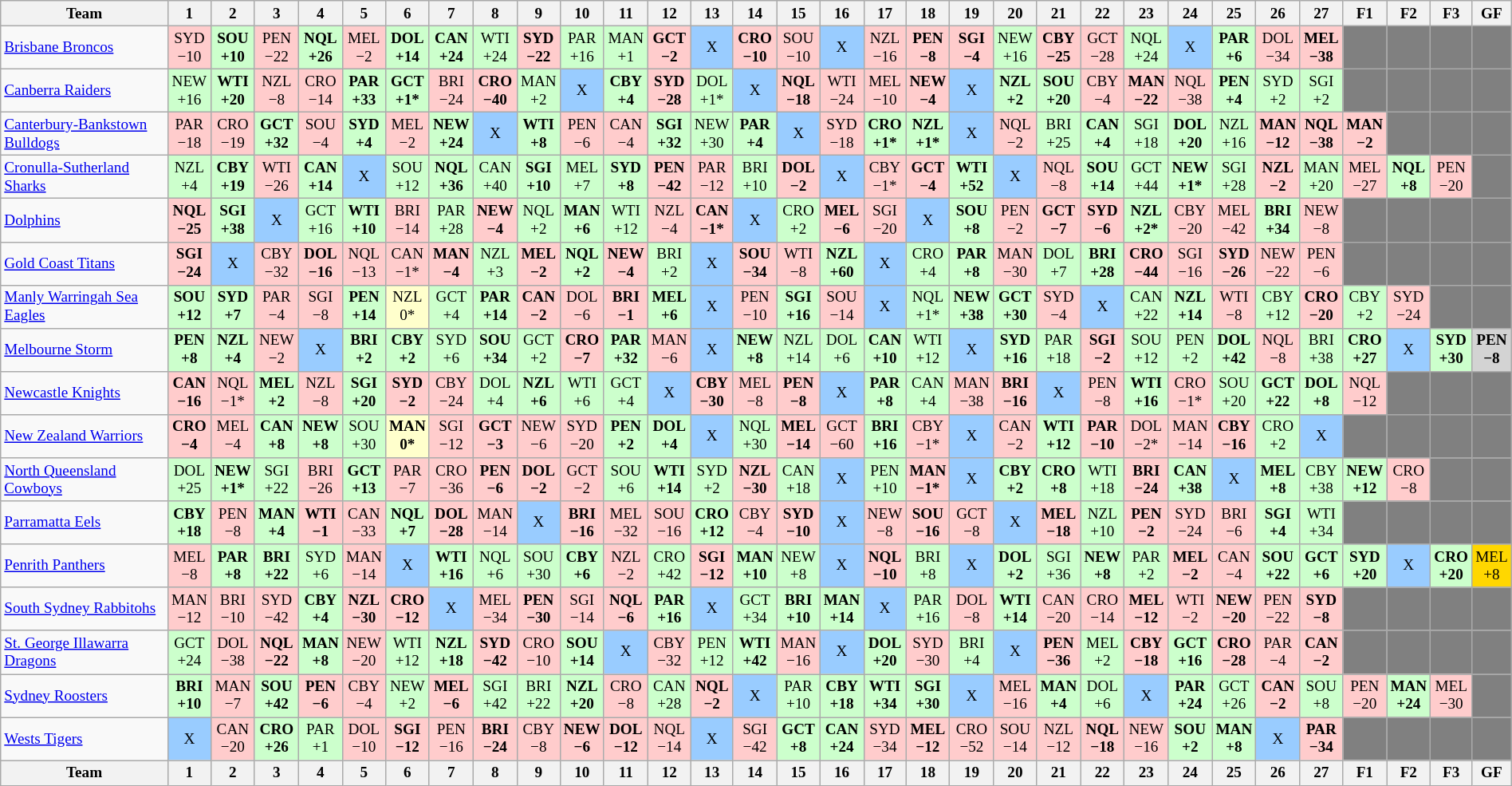<table class="wikitable" style="font-size:80%; text-align:center; width:100%">
<tr valign="top">
<th valign="middle">Team</th>
<th>1</th>
<th>2</th>
<th>3</th>
<th>4</th>
<th>5</th>
<th>6</th>
<th>7</th>
<th>8</th>
<th>9</th>
<th>10</th>
<th>11</th>
<th>12</th>
<th>13</th>
<th>14</th>
<th>15</th>
<th>16</th>
<th>17</th>
<th>18</th>
<th>19</th>
<th>20</th>
<th>21</th>
<th>22</th>
<th>23</th>
<th>24</th>
<th>25</th>
<th>26</th>
<th>27</th>
<th>F1</th>
<th>F2</th>
<th>F3</th>
<th>GF</th>
</tr>
<tr>
<td align="left"><a href='#'>Brisbane Broncos</a></td>
<td style="background:#FFCCCC;">SYD<br>−10</td>
<td style="background:#CCFFCC;"><strong>SOU<br>+10</strong></td>
<td style="background:#FFCCCC;">PEN<br>−22</td>
<td style="background:#CCFFCC;"><strong>NQL<br>+26</strong></td>
<td style="background:#FFCCCC;">MEL<br>−2</td>
<td style="background:#CCFFCC;"><strong>DOL<br>+14</strong></td>
<td style="background:#CCFFCC;"><strong>CAN<br>+24</strong></td>
<td style="background:#CCFFCC;">WTI<br>+24</td>
<td style="background:#FFCCCC;"><strong>SYD<br>−22</strong></td>
<td style="background:#CCFFCC;">PAR<br>+16</td>
<td style="background:#CCFFCC;">MAN<br>+1</td>
<td style="background:#FFCCCC;"><strong>GCT<br>−2</strong></td>
<td style="background:#99CCFF;">X</td>
<td style="background:#FFCCCC;"><strong>CRO<br>−10</strong></td>
<td style="background:#FFCCCC;">SOU<br>−10</td>
<td style="background:#99CCFF;">X</td>
<td style="background:#FFCCCC;">NZL<br>−16</td>
<td style="background:#FFCCCC;"><strong>PEN<br>−8</strong></td>
<td style="background:#FFCCCC;"><strong>SGI<br>−4</strong></td>
<td style="background:#CCFFCC;">NEW<br>+16</td>
<td style="background:#FFCCCC;"><strong>CBY<br>−25</strong></td>
<td style="background:#FFCCCC;">GCT<br>−28</td>
<td style="background:#CCFFCC;">NQL<br>+24</td>
<td style="background:#99CCFF;">X</td>
<td style="background:#CCFFCC;"><strong>PAR<br>+6</strong></td>
<td style="background:#FFCCCC;">DOL<br>−34</td>
<td style="background:#FFCCCC;"><strong>MEL<br>−38</strong></td>
<td style="background:#808080;"></td>
<td style="background:#808080;"></td>
<td style="background:#808080;"></td>
<td style="background:#808080;"></td>
</tr>
<tr>
<td align="left"><a href='#'>Canberra Raiders</a></td>
<td style="background:#CCFFCC;">NEW<br>+16</td>
<td style="background:#CCFFCC;"><strong>WTI<br>+20</strong></td>
<td style="background:#FFCCCC;">NZL<br>−8</td>
<td style="background:#FFCCCC;">CRO<br>−14</td>
<td style="background:#CCFFCC;"><strong>PAR<br>+33</strong></td>
<td style="background:#CCFFCC;"><strong>GCT<br>+1*</strong></td>
<td style="background:#FFCCCC;">BRI<br>−24</td>
<td style="background:#FFCCCC;"><strong>CRO<br>−40</strong></td>
<td style="background:#CCFFCC;">MAN<br>+2</td>
<td style="background:#99CCFF;">X</td>
<td style="background:#CCFFCC;"><strong>CBY<br>+4</strong></td>
<td style="background:#FFCCCC;"><strong>SYD<br>−28</strong></td>
<td style="background:#CCFFCC;">DOL<br>+1*</td>
<td style="background:#99CCFF;">X</td>
<td style="background:#FFCCCC;"><strong>NQL<br>−18</strong></td>
<td style="background:#FFCCCC;">WTI<br>−24</td>
<td style="background:#FFCCCC;">MEL<br>−10</td>
<td style="background:#FFCCCC;"><strong>NEW<br>−4</strong></td>
<td style="background:#99CCFF;">X</td>
<td style="background:#CCFFCC;"><strong>NZL<br>+2</strong></td>
<td style="background:#CCFFCC;"><strong>SOU<br>+20</strong></td>
<td style="background:#FFCCCC;">CBY<br>−4</td>
<td style="background:#FFCCCC;"><strong>MAN<br>−22</strong></td>
<td style="background:#FFCCCC;">NQL<br>−38</td>
<td style="background:#CCFFCC;"><strong>PEN<br>+4</strong></td>
<td style="background:#CCFFCC;">SYD<br>+2</td>
<td style="background:#CCFFCC;">SGI<br>+2</td>
<td style="background:#808080;"></td>
<td style="background:#808080;"></td>
<td style="background:#808080;"></td>
<td style="background:#808080;"></td>
</tr>
<tr>
<td align="left"><a href='#'>Canterbury-Bankstown Bulldogs</a></td>
<td style="background:#FFCCCC;">PAR<br>−18</td>
<td style="background:#FFCCCC;">CRO<br>−19</td>
<td style="background:#CCFFCC;"><strong>GCT<br>+32</strong></td>
<td style="background:#FFCCCC;">SOU<br>−4</td>
<td style="background:#CCFFCC;"><strong>SYD<br>+4</strong></td>
<td style="background:#FFCCCC;">MEL<br>−2</td>
<td style="background:#CCFFCC;"><strong>NEW<br>+24</strong></td>
<td style="background:#99CCFF;">X</td>
<td style="background:#CCFFCC;"><strong>WTI<br>+8</strong></td>
<td style="background:#FFCCCC;">PEN<br>−6</td>
<td style="background:#FFCCCC;">CAN<br>−4</td>
<td style="background:#CCFFCC;"><strong>SGI<br>+32</strong></td>
<td style="background:#CCFFCC;">NEW<br>+30</td>
<td style="background:#CCFFCC;"><strong>PAR<br>+4</strong></td>
<td style="background:#99CCFF;">X</td>
<td style="background:#FFCCCC;">SYD<br>−18</td>
<td style="background:#CCFFCC;"><strong>CRO<br>+1*</strong></td>
<td style="background:#CCFFCC;"><strong>NZL<br>+1*</strong></td>
<td style="background:#99CCFF;">X</td>
<td style="background:#FFCCCC;">NQL<br>−2</td>
<td style="background:#CCFFCC;">BRI<br>+25</td>
<td style="background:#CCFFCC;"><strong>CAN<br>+4</strong></td>
<td style="background:#CCFFCC;">SGI<br>+18</td>
<td style="background:#CCFFCC;"><strong>DOL<br>+20</strong></td>
<td style="background:#CCFFCC;">NZL<br>+16</td>
<td style="background:#FFCCCC;"><strong>MAN<br>−12</strong></td>
<td style="background:#FFCCCC;"><strong>NQL<br>−38</strong></td>
<td style="background:#FFCCCC;"><strong>MAN<br>−2</strong></td>
<td style="background:#808080;"></td>
<td style="background:#808080;"></td>
<td style="background:#808080;"></td>
</tr>
<tr>
<td align="left"><a href='#'>Cronulla-Sutherland Sharks</a></td>
<td style="background:#CCFFCC;">NZL<br>+4</td>
<td style="background:#CCFFCC;"><strong>CBY<br>+19</strong></td>
<td style="background:#FFCCCC;">WTI<br>−26</td>
<td style="background:#CCFFCC;"><strong>CAN<br>+14</strong></td>
<td style="background:#99CCFF;">X</td>
<td style="background:#CCFFCC;">SOU<br>+12</td>
<td style="background:#CCFFCC;"><strong>NQL<br>+36</strong></td>
<td style="background:#CCFFCC;">CAN<br>+40</td>
<td style="background:#CCFFCC;"><strong>SGI<br>+10</strong></td>
<td style="background:#CCFFCC;">MEL<br>+7</td>
<td style="background:#CCFFCC;"><strong>SYD<br>+8</strong></td>
<td style="background:#FFCCCC;"><strong>PEN<br>−42</strong></td>
<td style="background:#FFCCCC;">PAR<br>−12</td>
<td style="background:#CCFFCC;">BRI<br>+10</td>
<td style="background:#FFCCCC;"><strong>DOL<br>−2</strong></td>
<td style="background:#99CCFF;">X</td>
<td style="background:#FFCCCC;">CBY<br>−1*</td>
<td style="background:#FFCCCC;"><strong>GCT<br>−4</strong></td>
<td style="background:#CCFFCC;"><strong>WTI<br>+52</strong></td>
<td style="background:#99CCFF;">X</td>
<td style="background:#FFCCCC;">NQL<br>−8</td>
<td style="background:#CCFFCC;"><strong>SOU<br>+14</strong></td>
<td style="background:#CCFFCC">GCT<br>+44</td>
<td style="background:#CCFFCC;"><strong>NEW<br>+1*</strong></td>
<td style="background:#CCFFCC;">SGI<br>+28</td>
<td style="background:#FFCCCC;"><strong>NZL<br>−2</strong></td>
<td style="background:#CCFFCC;">MAN<br>+20</td>
<td style="background:#FFCCCC;">MEL<br>−27</td>
<td style="background:#CCFFCC;"><strong>NQL<br>+8</strong></td>
<td style="background:#FFCCCC;">PEN<br>−20</td>
<td style="background:#808080;"></td>
</tr>
<tr>
<td align="left"><a href='#'>Dolphins</a></td>
<td style="background:#FFCCCC;"><strong>NQL<br>−25</strong></td>
<td style="background:#CCFFCC;"><strong>SGI<br>+38</strong></td>
<td style="background:#99CCFF;">X</td>
<td style="background:#CCFFCC;">GCT<br>+16</td>
<td style="background:#CCFFCC;"><strong>WTI<br>+10</strong></td>
<td style="background:#FFCCCC;">BRI<br>−14</td>
<td style="background:#CCFFCC;">PAR<br>+28</td>
<td style="background:#FFCCCC;"><strong>NEW<br>−4</strong></td>
<td style="background:#CCFFCC;">NQL<br>+2</td>
<td style="background:#CCFFCC;"><strong>MAN<br>+6</strong></td>
<td style="background:#CCFFCC;">WTI<br>+12</td>
<td style="background:#FFCCCC;">NZL<br>−4</td>
<td style="background:#FFCCCC;"><strong>CAN<br>−1*</strong></td>
<td style="background:#99CCFF;">X</td>
<td style="background:#CCFFCC;">CRO<br>+2</td>
<td style="background:#FFCCCC;"><strong>MEL<br>−6</strong></td>
<td style="background:#FFCCCC;">SGI<br>−20</td>
<td style="background:#99CCFF;">X</td>
<td style="background:#CCFFCC;"><strong>SOU<br>+8</strong></td>
<td style="background:#FFCCCC;">PEN<br>−2</td>
<td style="background:#FFCCCC;"><strong>GCT<br>−7</strong></td>
<td style="background:#FFCCCC;"><strong>SYD<br>−6</strong></td>
<td style="background:#CCFFCC;"><strong>NZL<br>+2*</strong></td>
<td style="background:#FFCCCC;">CBY<br>−20</td>
<td style="background:#FFCCCC;">MEL<br>−42</td>
<td style="background:#CCFFCC;"><strong>BRI<br>+34</strong></td>
<td style="background:#FFCCCC;">NEW<br>−8</td>
<td style="background:#808080;"></td>
<td style="background:#808080;"></td>
<td style="background:#808080;"></td>
<td style="background:#808080;"></td>
</tr>
<tr>
<td align="left"><a href='#'>Gold Coast Titans</a></td>
<td style="background:#FFCCCC;"><strong>SGI<br>−24</strong></td>
<td style="background:#99CCFF;">X</td>
<td style="background:#FFCCCC;">CBY<br>−32</td>
<td style="background:#FFCCCC;"><strong>DOL<br>−16</strong></td>
<td style="background:#FFCCCC;">NQL<br>−13</td>
<td style="background:#FFCCCC;">CAN<br>−1*</td>
<td style="background:#FFCCCC;"><strong>MAN<br>−4</strong></td>
<td style="background:#CCFFCC;">NZL<br>+3</td>
<td style="background:#FFCCCC;"><strong>MEL<br>−2</strong></td>
<td style="background:#CCFFCC;"><strong>NQL<br>+2</strong></td>
<td style="background:#FFCCCC;"><strong>NEW<br>−4</strong></td>
<td style="background:#CCFFCC;">BRI<br>+2</td>
<td style="background:#99CCFF;">X</td>
<td style="background:#FFCCCC;"><strong>SOU<br>−34</strong></td>
<td style="background:#FFCCCC;">WTI<br>−8</td>
<td style="background:#CCFFCC;"><strong>NZL<br>+60</strong></td>
<td style="background:#99CCFF;">X</td>
<td style="background:#CCFFCC;">CRO<br>+4</td>
<td style="background:#CCFFCC;"><strong>PAR<br>+8</strong></td>
<td style="background:#FFCCCC;">MAN<br>−30</td>
<td style="background:#CCFFCC;">DOL<br>+7</td>
<td style="background:#CCFFCC;"><strong>BRI<br>+28</strong></td>
<td style="background:#FFCCCC;"><strong>CRO<br>−44</strong></td>
<td style="background:#FFCCCC;">SGI<br>−16</td>
<td style="background:#FFCCCC;"><strong>SYD<br>−26</strong></td>
<td style="background:#FFCCCC;">NEW<br>−22</td>
<td style="background:#FFCCCC;">PEN<br>−6</td>
<td style="background:#808080;"></td>
<td style="background:#808080;"></td>
<td style="background:#808080;"></td>
<td style="background:#808080;"></td>
</tr>
<tr>
<td align="left"><a href='#'>Manly Warringah Sea Eagles</a></td>
<td style="background:#CCFFCC;"><strong>SOU<br>+12</strong></td>
<td style="background:#CCFFCC;"><strong>SYD<br>+7</strong></td>
<td style="background:#FFCCCC;">PAR<br>−4</td>
<td style="background:#FFCCCC;">SGI<br>−8</td>
<td style="background:#CCFFCC;"><strong>PEN<br>+14</strong></td>
<td style="background:#FFFFCC;">NZL<br>0*</td>
<td style="background:#CCFFCC;">GCT<br>+4</td>
<td style="background:#CCFFCC;"><strong>PAR<br>+14</strong></td>
<td style="background:#FFCCCC;"><strong>CAN<br>−2</strong></td>
<td style="background:#FFCCCC;">DOL<br>−6</td>
<td style="background:#FFCCCC;"><strong>BRI<br>−1</strong></td>
<td style="background:#CCFFCC;"><strong>MEL<br>+6</strong></td>
<td style="background:#99CCFF;">X</td>
<td style="background:#FFCCCC;">PEN<br>−10</td>
<td style="background:#CCFFCC;"><strong>SGI<br>+16</strong></td>
<td style="background:#FFCCCC;">SOU<br>−14</td>
<td style="background:#99CCFF;">X</td>
<td style="background:#CCFFCC;">NQL<br>+1*</td>
<td style="background:#CCFFCC;"><strong>NEW<br>+38</strong></td>
<td style="background:#CCFFCC;"><strong>GCT<br>+30</strong></td>
<td style="background:#FFCCCC;">SYD<br>−4</td>
<td style="background:#99CCFF;">X</td>
<td style="background:#CCFFCC;">CAN<br>+22</td>
<td style="background:#CCFFCC;"><strong>NZL<br>+14</strong></td>
<td style="background:#FFCCCC;">WTI<br>−8</td>
<td style="background:#CCFFCC;">CBY<br>+12</td>
<td style="background:#FFCCCC;"><strong>CRO<br>−20</strong></td>
<td style="background:#CCFFCC;">CBY<br>+2</td>
<td style="background:#FFCCCC;">SYD<br>−24</td>
<td style="background:#808080;"></td>
<td style="background:#808080;"></td>
</tr>
<tr>
<td align="left"><a href='#'>Melbourne Storm</a></td>
<td style="background:#CCFFCC;"><strong>PEN<br>+8</strong></td>
<td style="background:#CCFFCC;"><strong>NZL<br>+4</strong></td>
<td style="background:#FFCCCC;">NEW<br>−2</td>
<td style="background:#99CCFF;">X</td>
<td style="background:#CCFFCC;"><strong>BRI<br>+2</strong></td>
<td style="background:#CCFFCC;"><strong>CBY<br>+2</strong></td>
<td style="background:#CCFFCC;">SYD<br>+6</td>
<td style="background:#CCFFCC;"><strong>SOU<br>+34</strong></td>
<td style="background:#CCFFCC;">GCT<br>+2</td>
<td style="background:#FFCCCC;"><strong>CRO<br>−7</strong></td>
<td style="background:#CCFFCC;"><strong>PAR<br>+32</strong></td>
<td style="background:#FFCCCC;">MAN<br>−6</td>
<td style="background:#99CCFF;">X</td>
<td style="background:#CCFFCC;"><strong>NEW<br>+8</strong></td>
<td style="background:#CCFFCC;">NZL<br>+14</td>
<td style="background:#CCFFCC;">DOL<br>+6</td>
<td style="background:#CCFFCC;"><strong>CAN<br>+10</strong></td>
<td style="background:#CCFFCC;">WTI<br>+12</td>
<td style="background:#99CCFF;">X</td>
<td style="background:#CCFFCC;"><strong>SYD<br>+16</strong></td>
<td style="background:#CCFFCC;">PAR<br>+18</td>
<td style="background:#FFCCCC;"><strong>SGI<br>−2</strong></td>
<td style="background:#CCFFCC;">SOU<br>+12</td>
<td style="background:#CCFFCC;">PEN<br>+2</td>
<td style="background:#CCFFCC;"><strong>DOL<br>+42</strong></td>
<td style="background:#FFCCCC;">NQL<br>−8</td>
<td style="background:#CCFFCC;">BRI<br>+38</td>
<td style="background:#CCFFCC;"><strong>CRO<br>+27</strong></td>
<td style="background:#99CCFF;">X</td>
<td style="background:#CCFFCC;"><strong>SYD<br>+30</strong></td>
<td style="background:#D3D3D3;"><strong>PEN<br>−8</strong></td>
</tr>
<tr>
<td align="left"><a href='#'>Newcastle Knights</a></td>
<td style="background:#FFCCCC;"><strong>CAN<br>−16</strong></td>
<td style="background:#FFCCCC;">NQL<br>−1*</td>
<td style="background:#CCFFCC;"><strong>MEL<br>+2</strong></td>
<td style="background:#FFCCCC;">NZL<br>−8</td>
<td style="background:#CCFFCC;"><strong>SGI<br>+20</strong></td>
<td style="background:#FFCCCC;"><strong>SYD<br>−2</strong></td>
<td style="background:#FFCCCC;">CBY<br>−24</td>
<td style="background:#CCFFCC;">DOL<br>+4</td>
<td style="background:#CCFFCC;"><strong>NZL<br>+6</strong></td>
<td style="background:#CCFFCC;">WTI<br>+6</td>
<td style="background:#CCFFCC;">GCT<br>+4</td>
<td style="background:#99CCFF;">X</td>
<td style="background:#FFCCCC;"><strong>CBY<br>−30</strong></td>
<td style="background:#FFCCCC;">MEL<br>−8</td>
<td style="background:#FFCCCC;"><strong>PEN<br>−8</strong></td>
<td style="background:#99CCFF;">X</td>
<td style="background:#CCFFCC;"><strong>PAR<br>+8</strong></td>
<td style="background:#CCFFCC;">CAN<br>+4</td>
<td style="background:#FFCCCC;">MAN<br>−38</td>
<td style="background:#FFCCCC;"><strong>BRI<br>−16</strong></td>
<td style="background:#99CCFF;">X</td>
<td style="background:#FFCCCC;">PEN<br>−8</td>
<td style="background:#CCFFCC;"><strong>WTI<br>+16</strong></td>
<td style="background:#FFCCCC;">CRO<br>−1*</td>
<td style="background:#CCFFCC;">SOU<br>+20</td>
<td style="background:#CCFFCC;"><strong>GCT<br>+22</strong></td>
<td style="background:#CCFFCC;"><strong>DOL<br>+8</strong></td>
<td style="background:#FFCCCC;">NQL<br>−12</td>
<td style="background:#808080;"></td>
<td style="background:#808080;"></td>
<td style="background:#808080;"></td>
</tr>
<tr>
<td align="left"><a href='#'>New Zealand Warriors</a></td>
<td style="background:#FFCCCC;"><strong>CRO<br>−4</strong></td>
<td style="background:#FFCCCC;">MEL<br>−4</td>
<td style="background:#CCFFCC;"><strong>CAN<br>+8</strong></td>
<td style="background:#CCFFCC;"><strong>NEW<br>+8</strong></td>
<td style="background:#CCFFCC;">SOU<br>+30</td>
<td style="background:#FFFFCC;"><strong>MAN<br>0*</strong></td>
<td style="background:#FFCCCC;">SGI<br>−12</td>
<td style="background:#FFCCCC;"><strong>GCT<br>−3</strong></td>
<td style="background:#FFCCCC;">NEW<br>−6</td>
<td style="background:#FFCCCC;">SYD<br>−20</td>
<td style="background:#CCFFCC;"><strong>PEN<br>+2</strong></td>
<td style="background:#CCFFCC"><strong>DOL<br>+4</strong></td>
<td style="background:#99CCFF;">X</td>
<td style="background:#CCFFCC;">NQL<br>+30</td>
<td style="background:#FFCCCC;"><strong>MEL<br>−14</strong></td>
<td style="background:#FFCCCC;">GCT<br>−60</td>
<td style="background:#CCFFCC;"><strong>BRI<br>+16</strong></td>
<td style="background:#FFCCCC;">CBY<br>−1*</td>
<td style="background:#99CCFF;">X</td>
<td style="background:#FFCCCC;">CAN<br>−2</td>
<td style="background:#CCFFCC;"><strong>WTI<br>+12</strong></td>
<td style="background:#FFCCCC;"><strong>PAR<br>−10</strong></td>
<td style="background:#FFCCCC;">DOL<br>−2*</td>
<td style="background:#FFCCCC;">MAN<br>−14</td>
<td style="background:#FFCCCC;"><strong>CBY<br>−16</strong></td>
<td style="background:#CCFFCC;">CRO<br>+2</td>
<td style="background:#99CCFF;">X</td>
<td style="background:#808080;"></td>
<td style="background:#808080;"></td>
<td style="background:#808080;"></td>
<td style="background:#808080;"></td>
</tr>
<tr>
<td align="left"><a href='#'>North Queensland Cowboys</a></td>
<td style="background:#CCFFCC;">DOL<br>+25</td>
<td style="background:#CCFFCC;"><strong>NEW<br>+1*</strong></td>
<td style="background:#CCFFCC;">SGI<br>+22</td>
<td style="background:#FFCCCC;">BRI<br>−26</td>
<td style="background:#CCFFCC;"><strong>GCT<br>+13</strong></td>
<td style="background:#FFCCCC;">PAR<br>−7</td>
<td style="background:#FFCCCC;">CRO<br>−36</td>
<td style="background:#FFCCCC;"><strong>PEN<br>−6</strong></td>
<td style="background:#FFCCCC;"><strong>DOL<br>−2</strong></td>
<td style="background:#FFCCCC;">GCT<br>−2</td>
<td style="background:#CCFFCC;">SOU<br>+6</td>
<td style="background:#CCFFCC;"><strong>WTI<br>+14</strong></td>
<td style="background:#CCFFCC;">SYD<br>+2</td>
<td style="background:#FFCCCC;"><strong>NZL<br>−30</strong></td>
<td style="background:#CCFFCC;">CAN<br>+18</td>
<td style="background:#99CCFF;">X</td>
<td style="background:#CCFFCC;">PEN<br>+10</td>
<td style="background:#FFCCCC;"><strong>MAN<br>−1*</strong></td>
<td style="background:#99CCFF;">X</td>
<td style="background:#CCFFCC;"><strong>CBY<br>+2</strong></td>
<td style="background:#CCFFCC;"><strong>CRO<br>+8</strong></td>
<td style="background:#CCFFCC;">WTI<br>+18</td>
<td style="background:#FFCCCC;"><strong>BRI<br>−24</strong></td>
<td style="background:#CCFFCC;"><strong>CAN<br>+38</strong></td>
<td style="background:#99CCFF;">X</td>
<td style="background:#CCFFCC;"><strong>MEL<br>+8</strong></td>
<td style="background:#CCFFCC;">CBY<br>+38</td>
<td style="background:#CCFFCC;"><strong>NEW<br>+12</strong></td>
<td style="background:#FFCCCC;">CRO<br>−8</td>
<td style="background:#808080;"></td>
<td style="background:#808080;"></td>
</tr>
<tr>
<td align="left"><a href='#'>Parramatta Eels</a></td>
<td style="background:#CCFFCC;"><strong>CBY<br>+18</strong></td>
<td style="background:#FFCCCC;">PEN<br>−8</td>
<td style="background:#CCFFCC;"><strong>MAN<br>+4</strong></td>
<td style="background:#FFCCCC;"><strong>WTI<br>−1</strong></td>
<td style="background:#FFCCCC;">CAN<br>−33</td>
<td style="background:#CCFFCC;"><strong>NQL<br>+7</strong></td>
<td style="background:#FFCCCC;"><strong>DOL<br>−28</strong></td>
<td style="background:#FFCCCC;">MAN<br>−14</td>
<td style="background:#99CCFF;">X</td>
<td style="background:#FFCCCC;"><strong>BRI<br>−16</strong></td>
<td style="background:#FFCCCC;">MEL<br>−32</td>
<td style="background:#FFCCCC;">SOU<br>−16</td>
<td style="background:#CCFFCC;"><strong>CRO<br>+12</strong></td>
<td style="background:#FFCCCC;">CBY<br>−4</td>
<td style="background:#FFCCCC;"><strong>SYD<br>−10</strong></td>
<td style="background:#99CCFF;">X</td>
<td style="background:#FFCCCC;">NEW<br>−8</td>
<td style="background:#FFCCCC;"><strong>SOU<br>−16</strong></td>
<td style="background:#FFCCCC;">GCT<br>−8</td>
<td style="background:#99CCFF;">X</td>
<td style="background:#FFCCCC;"><strong>MEL<br>−18</strong></td>
<td style="background:#CCFFCC;">NZL<br>+10</td>
<td style="background:#FFCCCC;"><strong>PEN<br>−2</strong></td>
<td style="background:#FFCCCC;">SYD<br>−24</td>
<td style="background:#FFCCCC;">BRI<br>−6</td>
<td style="background:#CCFFCC;"><strong>SGI<br>+4</strong></td>
<td style="background:#CCFFCC;">WTI<br>+34</td>
<td style="background:#808080;"></td>
<td style="background:#808080;"></td>
<td style="background:#808080;"></td>
<td style="background:#808080;"></td>
</tr>
<tr>
<td align="left"><a href='#'>Penrith Panthers</a></td>
<td style="background:#FFCCCC;">MEL<br>−8</td>
<td style="background:#CCFFCC;"><strong>PAR<br>+8</strong></td>
<td style="background:#CCFFCC;"><strong>BRI<br>+22</strong></td>
<td style="background:#CCFFCC;">SYD<br>+6</td>
<td style="background:#FFCCCC;">MAN<br>−14</td>
<td style="background:#99CCFF;">X</td>
<td style="background:#CCFFCC;"><strong>WTI<br>+16</strong></td>
<td style="background:#CCFFCC;">NQL<br>+6</td>
<td style="background:#CCFFCC;">SOU<br>+30</td>
<td style="background:#CCFFCC;"><strong>CBY<br>+6</strong></td>
<td style="background:#FFCCCC;">NZL<br>−2</td>
<td style="background:#CCFFCC;">CRO<br>+42</td>
<td style="background:#FFCCCC;"><strong>SGI<br>−12</strong></td>
<td style="background:#CCFFCC;"><strong>MAN<br>+10</strong></td>
<td style="background:#CCFFCC;">NEW<br>+8</td>
<td style="background:#99CCFF;">X</td>
<td style="background:#FFCCCC;"><strong>NQL<br>−10</strong></td>
<td style="background:#CCFFCC;">BRI<br>+8</td>
<td style="background:#99CCFF;">X</td>
<td style="background:#CCFFCC;"><strong>DOL<br>+2</strong></td>
<td style="background:#CCFFCC;">SGI<br>+36</td>
<td style="background:#CCFFCC;"><strong>NEW<br>+8</strong></td>
<td style="background:#CCFFCC;">PAR<br>+2</td>
<td style="background:#FFCCCC;"><strong>MEL<br>−2</strong></td>
<td style="background:#FFCCCC;">CAN<br>−4</td>
<td style="background:#CCFFCC;"><strong>SOU<br>+22</strong></td>
<td style="background:#CCFFCC;"><strong>GCT<br>+6</strong></td>
<td style="background:#CCFFCC;"><strong>SYD<br>+20</strong></td>
<td style="background:#99CCFF;">X</td>
<td style="background:#CCFFCC;"><strong>CRO<br>+20</strong></td>
<td style="background:#FFD700;">MEL<br>+8</td>
</tr>
<tr>
<td align="left"><a href='#'>South Sydney Rabbitohs</a></td>
<td style="background:#FFCCCC;">MAN<br>−12</td>
<td style="background:#FFCCCC;">BRI<br>−10</td>
<td style="background:#FFCCCC;">SYD<br>−42</td>
<td style="background:#CCFFCC;"><strong>CBY<br>+4</strong></td>
<td style="background:#FFCCCC;"><strong>NZL<br>−30</strong></td>
<td style="background:#FFCCCC;"><strong>CRO<br>−12</strong></td>
<td style="background:#99CCFF;">X</td>
<td style="background:#FFCCCC;">MEL<br>−34</td>
<td style="background:#FFCCCC;"><strong>PEN<br>−30</strong></td>
<td style="background:#FFCCCC;">SGI<br>−14</td>
<td style="background:#FFCCCC;"><strong>NQL<br>−6</strong></td>
<td style="background:#CCFFCC;"><strong>PAR<br>+16</strong></td>
<td style="background:#99CCFF;">X</td>
<td style="background:#CCFFCC;">GCT<br>+34</td>
<td style="background:#CCFFCC;"><strong>BRI<br>+10</strong></td>
<td style="background:#CCFFCC;"><strong>MAN<br>+14</strong></td>
<td style="background:#99CCFF;">X</td>
<td style="background:#CCFFCC;">PAR<br>+16</td>
<td style="background:#FFCCCC;">DOL<br>−8</td>
<td style="background:#CCFFCC;"><strong>WTI<br>+14</strong></td>
<td style="background:#FFCCCC;">CAN<br>−20</td>
<td style="background:#FFCCCC;">CRO<br>−14</td>
<td style="background:#FFCCCC;"><strong>MEL<br>−12</strong></td>
<td style="background:#FFCCCC;">WTI<br>−2</td>
<td style="background:#FFCCCC;"><strong>NEW<br>−20</strong></td>
<td style="background:#FFCCCC;">PEN<br>−22</td>
<td style="background:#FFCCCC;"><strong>SYD<br>−8</strong></td>
<td style="background:#808080;"></td>
<td style="background:#808080;"></td>
<td style="background:#808080;"></td>
<td style="background:#808080;"></td>
</tr>
<tr>
<td align="left"><a href='#'>St. George Illawarra Dragons</a></td>
<td style="background:#CCFFCC;">GCT<br>+24</td>
<td style="background:#FFCCCC;">DOL<br>−38</td>
<td style="background:#FFCCCC;"><strong>NQL<br>−22</strong></td>
<td style="background:#CCFFCC;"><strong>MAN<br>+8</strong></td>
<td style="background:#FFCCCC;">NEW<br>−20</td>
<td style="background:#CCFFCC;">WTI<br>+12</td>
<td style="background:#CCFFCC;"><strong>NZL<br>+18</strong></td>
<td style="background:#FFCCCC;"><strong>SYD<br>−42</strong></td>
<td style="background:#FFCCCC;">CRO<br>−10</td>
<td style="background:#CCFFCC;"><strong>SOU<br>+14</strong></td>
<td style="background:#99CCFF;">X</td>
<td style="background:#FFCCCC;">CBY<br>−32</td>
<td style="background:#CCFFCC;">PEN<br>+12</td>
<td style="background:#CCFFCC;"><strong>WTI<br>+42</strong></td>
<td style="background:#FFCCCC;">MAN<br>−16</td>
<td style="background:#99CCFF;">X</td>
<td style="background:#CCFFCC;"><strong>DOL<br>+20</strong></td>
<td style="background:#FFCCCC;">SYD<br>−30</td>
<td style="background:#CCFFCC;">BRI<br>+4</td>
<td style="background:#99CCFF;">X</td>
<td style="background:#FFCCCC;"><strong>PEN<br>−36</strong></td>
<td style="background:#CCFFCC;">MEL<br>+2</td>
<td style="background:#FFCCCC;"><strong>CBY<br>−18</strong></td>
<td style="background:#CCFFCC;"><strong>GCT<br>+16</strong></td>
<td style="background:#FFCCCC;"><strong>CRO<br>−28</strong></td>
<td style="background:#FFCCCC;">PAR<br>−4</td>
<td style="background:#FFCCCC;"><strong>CAN<br>−2</strong></td>
<td style="background:#808080;"></td>
<td style="background:#808080;"></td>
<td style="background:#808080;"></td>
<td style="background:#808080;"></td>
</tr>
<tr>
<td align="left"><a href='#'>Sydney Roosters</a></td>
<td style="background:#CCFFCC;"><strong>BRI<br>+10</strong></td>
<td style="background:#FFCCCC;">MAN<br>−7</td>
<td style="background:#CCFFCC;"><strong>SOU<br>+42</strong></td>
<td style="background:#FFCCCC;"><strong>PEN<br>−6</strong></td>
<td style="background:#FFCCCC;">CBY<br>−4</td>
<td style="background:#CCFFCC;">NEW<br>+2</td>
<td style="background:#FFCCCC;"><strong>MEL<br>−6</strong></td>
<td style="background:#CCFFCC;">SGI<br>+42</td>
<td style="background:#CCFFCC;">BRI<br>+22</td>
<td style="background:#CCFFCC;"><strong>NZL<br>+20</strong></td>
<td style="background:#FFCCCC;">CRO<br>−8</td>
<td style="background:#CCFFCC;">CAN<br>+28</td>
<td style="background:#FFCCCC;"><strong>NQL<br>−2</strong></td>
<td style="background:#99CCFF;">X</td>
<td style="background:#CCFFCC;">PAR<br>+10</td>
<td style="background:#CCFFCC;"><strong>CBY<br>+18</strong></td>
<td style="background:#CCFFCC;"><strong>WTI<br>+34</strong></td>
<td style="background:#CCFFCC;"><strong>SGI<br>+30</strong></td>
<td style="background:#99CCFF;">X</td>
<td style="background:#FFCCCC;">MEL<br>−16</td>
<td style="background:#CCFFCC;"><strong>MAN<br>+4</strong></td>
<td style="background:#CCFFCC;">DOL<br>+6</td>
<td style="background:#99CCFF;">X</td>
<td style="background:#CCFFCC;"><strong>PAR<br>+24</strong></td>
<td style="background:#CCFFCC;">GCT<br>+26</td>
<td style="background:#FFCCCC;"><strong>CAN<br>−2</strong></td>
<td style="background:#CCFFCC;">SOU<br>+8</td>
<td style="background:#FFCCCC;">PEN<br>−20</td>
<td style="background:#CCFFCC;"><strong>MAN<br>+24</strong></td>
<td style="background:#FFCCCC;">MEL<br>−30</td>
<td style="background:#808080;"></td>
</tr>
<tr>
<td align="left"><a href='#'>Wests Tigers</a></td>
<td style="background:#99CCFF;">X</td>
<td style="background:#FFCCCC;">CAN<br>−20</td>
<td style="background:#CCFFCC;"><strong>CRO<br>+26</strong></td>
<td style="background:#CCFFCC;">PAR<br>+1</td>
<td style="background:#FFCCCC;">DOL<br>−10</td>
<td style="background:#FFCCCC;"><strong>SGI<br>−12</strong></td>
<td style="background:#FFCCCC;">PEN<br>−16</td>
<td style="background:#FFCCCC;"><strong>BRI<br>−24</strong></td>
<td style="background:#FFCCCC;">CBY<br>−8</td>
<td style="background:#FFCCCC;"><strong>NEW<br>−6</strong></td>
<td style="background:#FFCCCC;"><strong>DOL<br>−12</strong></td>
<td style="background:#FFCCCC;">NQL<br>−14</td>
<td style="background:#99CCFF;">X</td>
<td style="background:#FFCCCC;">SGI<br>−42</td>
<td style="background:#CCFFCC;"><strong>GCT<br>+8</strong></td>
<td style="background:#CCFFCC;"><strong>CAN<br>+24</strong></td>
<td style="background:#FFCCCC;">SYD<br>−34</td>
<td style="background:#FFCCCC;"><strong>MEL<br>−12</strong></td>
<td style="background:#FFCCCC;">CRO<br>−52</td>
<td style="background:#FFCCCC;">SOU<br>−14</td>
<td style="background:#FFCCCC;">NZL<br>−12</td>
<td style="background:#FFCCCC;"><strong>NQL<br>−18</strong></td>
<td style="background:#FFCCCC;">NEW<br>−16</td>
<td style="background:#CCFFCC;"><strong>SOU<br>+2</strong></td>
<td style="background:#CCFFCC;"><strong>MAN<br>+8</strong></td>
<td style="background:#99CCFF;">X</td>
<td style="background:#FFCCCC;"><strong>PAR<br>−34</strong></td>
<td style="background:#808080;"></td>
<td style="background:#808080;"></td>
<td style="background:#808080;"></td>
<td style="background:#808080;"></td>
</tr>
<tr valign="top">
<th valign="middle">Team</th>
<th>1</th>
<th>2</th>
<th>3</th>
<th>4</th>
<th>5</th>
<th>6</th>
<th>7</th>
<th>8</th>
<th>9</th>
<th>10</th>
<th>11</th>
<th>12</th>
<th>13</th>
<th>14</th>
<th>15</th>
<th>16</th>
<th>17</th>
<th>18</th>
<th>19</th>
<th>20</th>
<th>21</th>
<th>22</th>
<th>23</th>
<th>24</th>
<th>25</th>
<th>26</th>
<th>27</th>
<th>F1</th>
<th>F2</th>
<th>F3</th>
<th>GF</th>
</tr>
</table>
